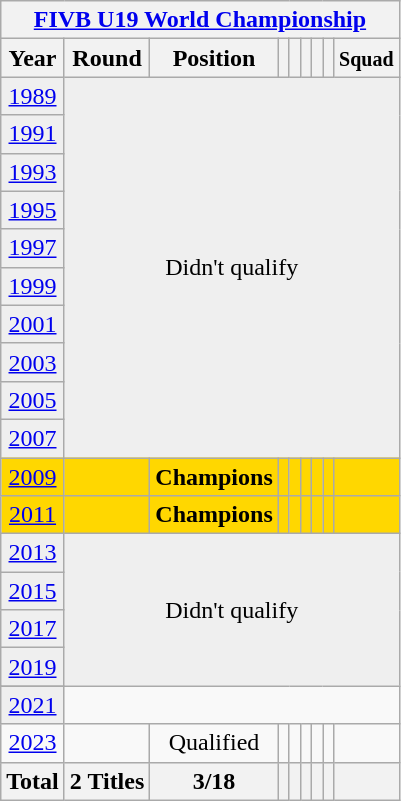<table class="wikitable" style="text-align: center;">
<tr>
<th colspan=9><a href='#'>FIVB U19 World Championship</a></th>
</tr>
<tr>
<th>Year</th>
<th>Round</th>
<th>Position</th>
<th></th>
<th></th>
<th></th>
<th></th>
<th></th>
<th><small>Squad</small></th>
</tr>
<tr bgcolor="efefef">
<td> <a href='#'>1989</a></td>
<td colspan=9 rowspan=10>Didn't qualify</td>
</tr>
<tr bgcolor="efefef">
<td> <a href='#'>1991</a></td>
</tr>
<tr bgcolor="efefef">
<td> <a href='#'>1993</a></td>
</tr>
<tr bgcolor="efefef">
<td> <a href='#'>1995</a></td>
</tr>
<tr bgcolor="efefef">
<td> <a href='#'>1997</a></td>
</tr>
<tr bgcolor="efefef">
<td> <a href='#'>1999</a></td>
</tr>
<tr bgcolor="efefef">
<td> <a href='#'>2001</a></td>
</tr>
<tr bgcolor="efefef">
<td> <a href='#'>2003</a></td>
</tr>
<tr bgcolor="efefef">
<td> <a href='#'>2005</a></td>
</tr>
<tr bgcolor="efefef">
<td> <a href='#'>2007</a></td>
</tr>
<tr bgcolor=gold>
<td> <a href='#'>2009</a></td>
<td></td>
<td><strong>Champions</strong></td>
<td></td>
<td></td>
<td></td>
<td></td>
<td></td>
<td></td>
</tr>
<tr bgcolor=gold>
<td> <a href='#'>2011</a></td>
<td></td>
<td><strong>Champions</strong></td>
<td></td>
<td></td>
<td></td>
<td></td>
<td></td>
<td></td>
</tr>
<tr bgcolor="efefef">
<td> <a href='#'>2013</a></td>
<td colspan=9 rowspan=5>Didn't qualify</td>
</tr>
<tr bgcolor="efefef">
<td> <a href='#'>2015</a></td>
</tr>
<tr bgcolor="efefef">
<td> <a href='#'>2017</a></td>
</tr>
<tr bgcolor="efefef">
<td> <a href='#'>2019</a></td>
</tr>
<tr>
</tr>
<tr bgcolor="efefef">
<td> <a href='#'>2021</a></td>
</tr>
<tr>
<td> <a href='#'>2023</a></td>
<td></td>
<td>Qualified</td>
<td></td>
<td></td>
<td></td>
<td></td>
<td></td>
<td></td>
</tr>
<tr>
<th>Total</th>
<th>2 Titles</th>
<th>3/18</th>
<th></th>
<th></th>
<th></th>
<th></th>
<th></th>
<th></th>
</tr>
</table>
